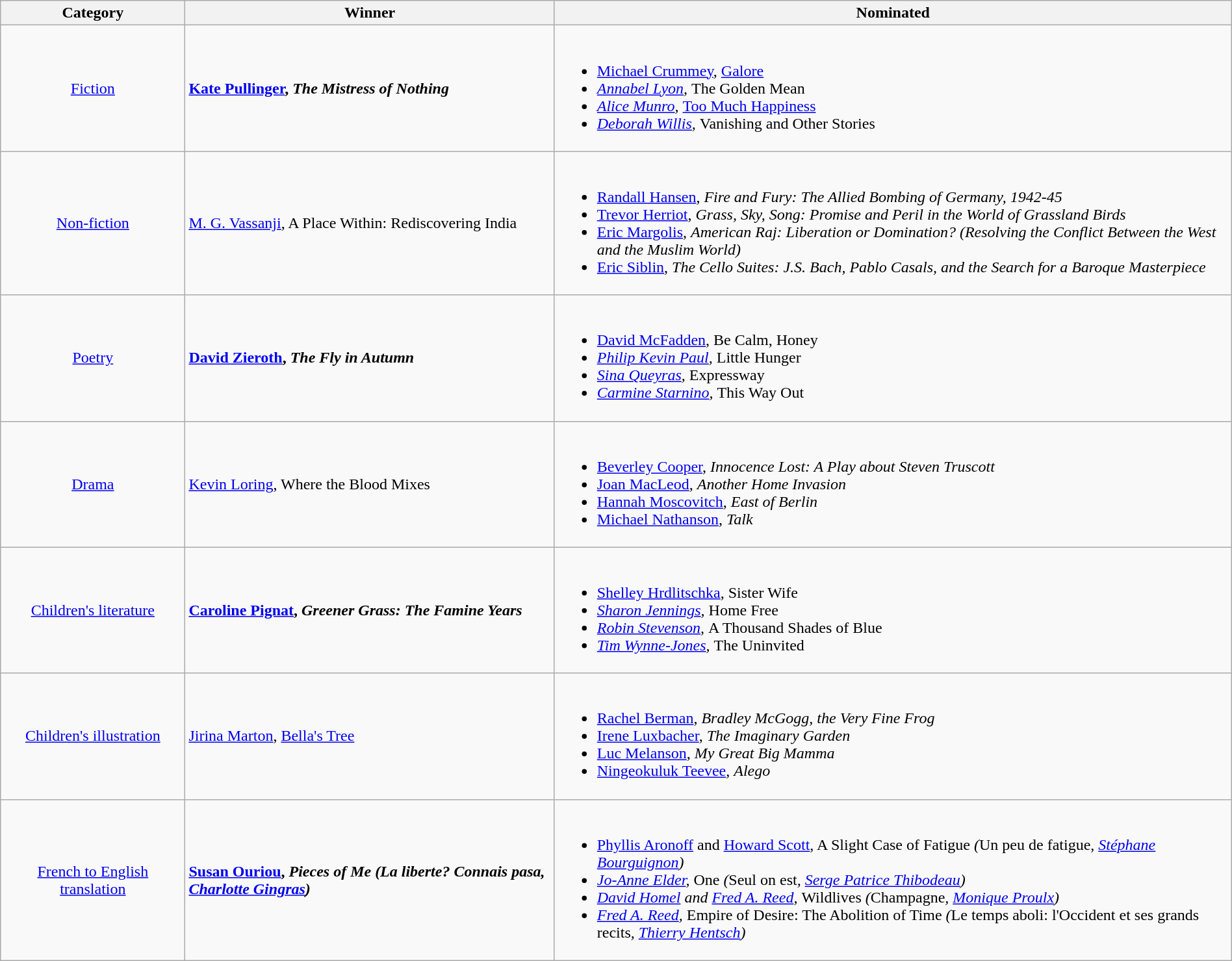<table class="wikitable" width="100%">
<tr>
<th width=15%>Category</th>
<th width=30%>Winner</th>
<th width=55%>Nominated</th>
</tr>
<tr>
<td align="center"><a href='#'>Fiction</a></td>
<td> <strong><a href='#'>Kate Pullinger</a>, <em>The Mistress of Nothing<strong><em></td>
<td><br><ul><li><a href='#'>Michael Crummey</a>, </em><a href='#'>Galore</a><em></li><li><a href='#'>Annabel Lyon</a>, </em>The Golden Mean<em></li><li><a href='#'>Alice Munro</a>, </em><a href='#'>Too Much Happiness</a><em></li><li><a href='#'>Deborah Willis</a>, </em>Vanishing and Other Stories<em></li></ul></td>
</tr>
<tr>
<td align="center"><a href='#'>Non-fiction</a></td>
<td> </strong><a href='#'>M. G. Vassanji</a>, </em>A Place Within: Rediscovering India</em></strong></td>
<td><br><ul><li><a href='#'>Randall Hansen</a>, <em>Fire and Fury: The Allied Bombing of Germany, 1942-45</em></li><li><a href='#'>Trevor Herriot</a>, <em>Grass, Sky, Song: Promise and Peril in the World of Grassland Birds</em></li><li><a href='#'>Eric Margolis</a>, <em>American Raj: Liberation or Domination? (Resolving the Conflict Between the West and the Muslim World)</em></li><li><a href='#'>Eric Siblin</a>, <em>The Cello Suites: J.S. Bach, Pablo Casals, and the Search for a Baroque Masterpiece</em></li></ul></td>
</tr>
<tr>
<td align="center"><a href='#'>Poetry</a></td>
<td> <strong><a href='#'>David Zieroth</a>, <em>The Fly in Autumn<strong><em></td>
<td><br><ul><li><a href='#'>David McFadden</a>, </em>Be Calm, Honey<em></li><li><a href='#'>Philip Kevin Paul</a>, </em>Little Hunger<em></li><li><a href='#'>Sina Queyras</a>, </em>Expressway<em></li><li><a href='#'>Carmine Starnino</a>, </em>This Way Out<em></li></ul></td>
</tr>
<tr>
<td align="center"><a href='#'>Drama</a></td>
<td> </strong><a href='#'>Kevin Loring</a>, </em>Where the Blood Mixes</em></strong></td>
<td><br><ul><li><a href='#'>Beverley Cooper</a>, <em>Innocence Lost: A Play about Steven Truscott</em></li><li><a href='#'>Joan MacLeod</a>, <em>Another Home Invasion</em></li><li><a href='#'>Hannah Moscovitch</a>, <em>East of Berlin</em></li><li><a href='#'>Michael Nathanson</a>, <em>Talk</em></li></ul></td>
</tr>
<tr>
<td align="center"><a href='#'>Children's literature</a></td>
<td> <strong><a href='#'>Caroline Pignat</a>, <em>Greener Grass: The Famine Years<strong><em></td>
<td><br><ul><li><a href='#'>Shelley Hrdlitschka</a>, </em>Sister Wife<em></li><li><a href='#'>Sharon Jennings</a>, </em>Home Free<em></li><li><a href='#'>Robin Stevenson</a>, </em>A Thousand Shades of Blue<em></li><li><a href='#'>Tim Wynne-Jones</a>, </em>The Uninvited<em></li></ul></td>
</tr>
<tr>
<td align="center"><a href='#'>Children's illustration</a></td>
<td> </strong><a href='#'>Jirina Marton</a>, </em><a href='#'>Bella's Tree</a></em></strong></td>
<td><br><ul><li><a href='#'>Rachel Berman</a>, <em>Bradley McGogg, the Very Fine Frog</em></li><li><a href='#'>Irene Luxbacher</a>, <em>The Imaginary Garden</em></li><li><a href='#'>Luc Melanson</a>, <em>My Great Big Mamma</em></li><li><a href='#'>Ningeokuluk Teevee</a>, <em>Alego</em></li></ul></td>
</tr>
<tr>
<td align="center"><a href='#'>French to English translation</a></td>
<td> <strong><a href='#'>Susan Ouriou</a>, <em>Pieces of Me<strong><em> (</em>La liberte? Connais pasa<em>, <a href='#'>Charlotte Gingras</a>)</td>
<td><br><ul><li><a href='#'>Phyllis Aronoff</a> and <a href='#'>Howard Scott</a>, </em>A Slight Case of Fatigue<em> (</em>Un peu de fatigue<em>, <a href='#'>Stéphane Bourguignon</a>)</li><li><a href='#'>Jo-Anne Elder</a>, </em>One<em> (</em>Seul on est<em>, <a href='#'>Serge Patrice Thibodeau</a>)</li><li><a href='#'>David Homel</a> and <a href='#'>Fred A. Reed</a>, </em>Wildlives<em> (</em>Champagne<em>, <a href='#'>Monique Proulx</a>)</li><li><a href='#'>Fred A. Reed</a>, </em>Empire of Desire: The Abolition of Time<em> (</em>Le temps aboli: l'Occident et ses grands recits<em>, <a href='#'>Thierry Hentsch</a>)</li></ul></td>
</tr>
</table>
